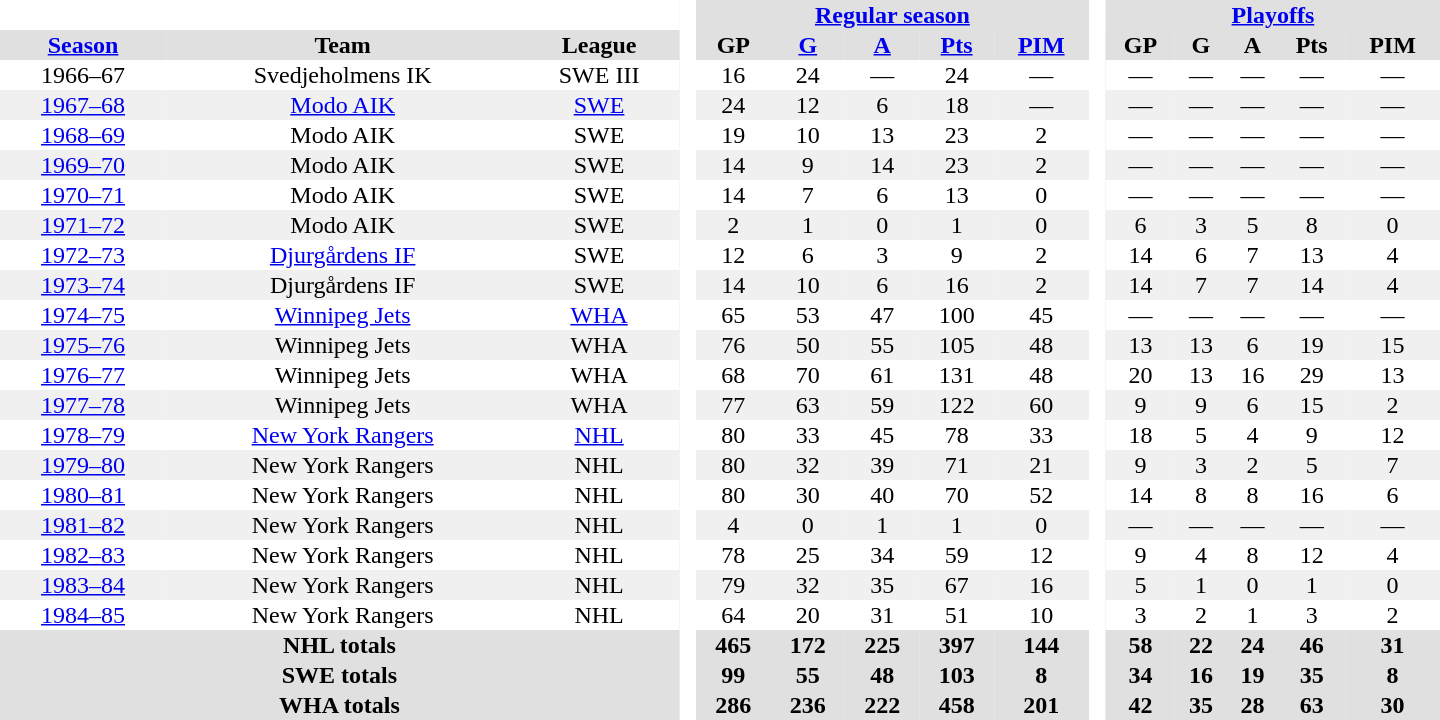<table border="0" cellpadding="1" cellspacing="0" style="text-align:center; width:60em;">
<tr style="background:#e0e0e0;">
<th colspan="3"  bgcolor="#ffffff"> </th>
<th rowspan="99" bgcolor="#ffffff"> </th>
<th colspan="5"><a href='#'>Regular season</a></th>
<th rowspan="99" bgcolor="#ffffff"> </th>
<th colspan="5"><a href='#'>Playoffs</a></th>
</tr>
<tr style="background:#e0e0e0;">
<th><a href='#'>Season</a></th>
<th>Team</th>
<th>League</th>
<th>GP</th>
<th><a href='#'>G</a></th>
<th><a href='#'>A</a></th>
<th><a href='#'>Pts</a></th>
<th><a href='#'>PIM</a></th>
<th>GP</th>
<th>G</th>
<th>A</th>
<th>Pts</th>
<th>PIM</th>
</tr>
<tr>
<td>1966–67</td>
<td>Svedjeholmens IK</td>
<td>SWE III</td>
<td>16</td>
<td>24</td>
<td>—</td>
<td>24</td>
<td>—</td>
<td>—</td>
<td>—</td>
<td>—</td>
<td>—</td>
<td>—</td>
</tr>
<tr style="background:#f0f0f0;">
<td><a href='#'>1967–68</a></td>
<td><a href='#'>Modo AIK</a></td>
<td><a href='#'>SWE</a></td>
<td>24</td>
<td>12</td>
<td>6</td>
<td>18</td>
<td>—</td>
<td>—</td>
<td>—</td>
<td>—</td>
<td>—</td>
<td>—</td>
</tr>
<tr>
<td><a href='#'>1968–69</a></td>
<td>Modo AIK</td>
<td>SWE</td>
<td>19</td>
<td>10</td>
<td>13</td>
<td>23</td>
<td>2</td>
<td>—</td>
<td>—</td>
<td>—</td>
<td>—</td>
<td>—</td>
</tr>
<tr style="background:#f0f0f0;">
<td><a href='#'>1969–70</a></td>
<td>Modo AIK</td>
<td>SWE</td>
<td>14</td>
<td>9</td>
<td>14</td>
<td>23</td>
<td>2</td>
<td>—</td>
<td>—</td>
<td>—</td>
<td>—</td>
<td>—</td>
</tr>
<tr>
<td><a href='#'>1970–71</a></td>
<td>Modo AIK</td>
<td>SWE</td>
<td>14</td>
<td>7</td>
<td>6</td>
<td>13</td>
<td>0</td>
<td>—</td>
<td>—</td>
<td>—</td>
<td>—</td>
<td>—</td>
</tr>
<tr style="background:#f0f0f0;">
<td><a href='#'>1971–72</a></td>
<td>Modo AIK</td>
<td>SWE</td>
<td>2</td>
<td>1</td>
<td>0</td>
<td>1</td>
<td>0</td>
<td>6</td>
<td>3</td>
<td>5</td>
<td>8</td>
<td>0</td>
</tr>
<tr>
<td><a href='#'>1972–73</a></td>
<td><a href='#'>Djurgårdens IF</a></td>
<td>SWE</td>
<td>12</td>
<td>6</td>
<td>3</td>
<td>9</td>
<td>2</td>
<td>14</td>
<td>6</td>
<td>7</td>
<td>13</td>
<td>4</td>
</tr>
<tr style="background:#f0f0f0;">
<td><a href='#'>1973–74</a></td>
<td>Djurgårdens IF</td>
<td>SWE</td>
<td>14</td>
<td>10</td>
<td>6</td>
<td>16</td>
<td>2</td>
<td>14</td>
<td>7</td>
<td>7</td>
<td>14</td>
<td>4</td>
</tr>
<tr>
<td><a href='#'>1974–75</a></td>
<td><a href='#'>Winnipeg Jets</a></td>
<td><a href='#'>WHA</a></td>
<td>65</td>
<td>53</td>
<td>47</td>
<td>100</td>
<td>45</td>
<td>—</td>
<td>—</td>
<td>—</td>
<td>—</td>
<td>—</td>
</tr>
<tr style="background:#f0f0f0;">
<td><a href='#'>1975–76</a></td>
<td>Winnipeg Jets</td>
<td>WHA</td>
<td>76</td>
<td>50</td>
<td>55</td>
<td>105</td>
<td>48</td>
<td>13</td>
<td>13</td>
<td>6</td>
<td>19</td>
<td>15</td>
</tr>
<tr>
<td><a href='#'>1976–77</a></td>
<td>Winnipeg Jets</td>
<td>WHA</td>
<td>68</td>
<td>70</td>
<td>61</td>
<td>131</td>
<td>48</td>
<td>20</td>
<td>13</td>
<td>16</td>
<td>29</td>
<td>13</td>
</tr>
<tr style="background:#f0f0f0;">
<td><a href='#'>1977–78</a></td>
<td>Winnipeg Jets</td>
<td>WHA</td>
<td>77</td>
<td>63</td>
<td>59</td>
<td>122</td>
<td>60</td>
<td>9</td>
<td>9</td>
<td>6</td>
<td>15</td>
<td>2</td>
</tr>
<tr>
<td><a href='#'>1978–79</a></td>
<td><a href='#'>New York Rangers</a></td>
<td><a href='#'>NHL</a></td>
<td>80</td>
<td>33</td>
<td>45</td>
<td>78</td>
<td>33</td>
<td>18</td>
<td>5</td>
<td>4</td>
<td>9</td>
<td>12</td>
</tr>
<tr style="background:#f0f0f0;">
<td><a href='#'>1979–80</a></td>
<td>New York Rangers</td>
<td>NHL</td>
<td>80</td>
<td>32</td>
<td>39</td>
<td>71</td>
<td>21</td>
<td>9</td>
<td>3</td>
<td>2</td>
<td>5</td>
<td>7</td>
</tr>
<tr>
<td><a href='#'>1980–81</a></td>
<td>New York Rangers</td>
<td>NHL</td>
<td>80</td>
<td>30</td>
<td>40</td>
<td>70</td>
<td>52</td>
<td>14</td>
<td>8</td>
<td>8</td>
<td>16</td>
<td>6</td>
</tr>
<tr style="background:#f0f0f0;">
<td><a href='#'>1981–82</a></td>
<td>New York Rangers</td>
<td>NHL</td>
<td>4</td>
<td>0</td>
<td>1</td>
<td>1</td>
<td>0</td>
<td>—</td>
<td>—</td>
<td>—</td>
<td>—</td>
<td>—</td>
</tr>
<tr>
<td><a href='#'>1982–83</a></td>
<td>New York Rangers</td>
<td>NHL</td>
<td>78</td>
<td>25</td>
<td>34</td>
<td>59</td>
<td>12</td>
<td>9</td>
<td>4</td>
<td>8</td>
<td>12</td>
<td>4</td>
</tr>
<tr style="background:#f0f0f0;">
<td><a href='#'>1983–84</a></td>
<td>New York Rangers</td>
<td>NHL</td>
<td>79</td>
<td>32</td>
<td>35</td>
<td>67</td>
<td>16</td>
<td>5</td>
<td>1</td>
<td>0</td>
<td>1</td>
<td>0</td>
</tr>
<tr>
<td><a href='#'>1984–85</a></td>
<td>New York Rangers</td>
<td>NHL</td>
<td>64</td>
<td>20</td>
<td>31</td>
<td>51</td>
<td>10</td>
<td>3</td>
<td>2</td>
<td>1</td>
<td>3</td>
<td>2</td>
</tr>
<tr style="background:#e0e0e0;">
<th colspan="3">NHL totals</th>
<th>465</th>
<th>172</th>
<th>225</th>
<th>397</th>
<th>144</th>
<th>58</th>
<th>22</th>
<th>24</th>
<th>46</th>
<th>31</th>
</tr>
<tr style="background:#e0e0e0;">
<th colspan="3">SWE totals</th>
<th>99</th>
<th>55</th>
<th>48</th>
<th>103</th>
<th>8</th>
<th>34</th>
<th>16</th>
<th>19</th>
<th>35</th>
<th>8</th>
</tr>
<tr style="background:#e0e0e0;">
<th colspan="3">WHA totals</th>
<th>286</th>
<th>236</th>
<th>222</th>
<th>458</th>
<th>201</th>
<th>42</th>
<th>35</th>
<th>28</th>
<th>63</th>
<th>30</th>
</tr>
</table>
